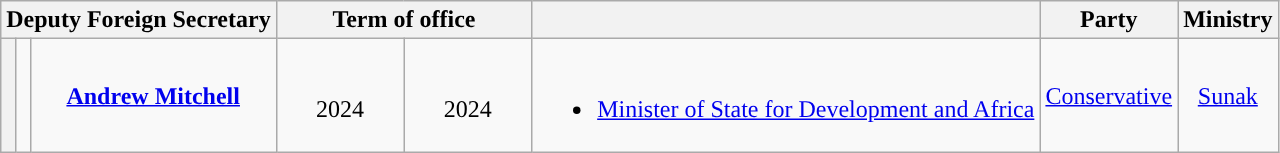<table class="wikitable" style="text-align:center">
<tr>
<th colspan=3>Deputy Foreign Secretary</th>
<th colspan=2 width="20%">Term of office</th>
<th></th>
<th>Party</th>
<th>Ministry</th>
</tr>
<tr style="height:1em">
<th style="background-color: "></th>
<td></td>
<td><strong><a href='#'>Andrew Mitchell</a></strong><br></td>
<td><br>2024</td>
<td><br>2024</td>
<td><br><ul><li><a href='#'>Minister of State for Development and Africa</a></li></ul></td>
<td><a href='#'>Conservative</a></td>
<td><a href='#'>Sunak</a></td>
</tr>
</table>
